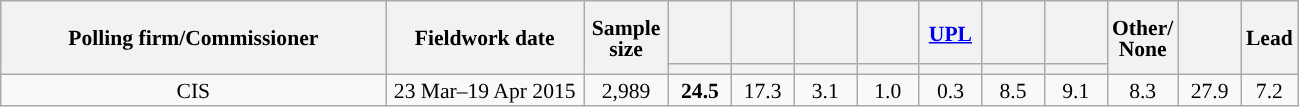<table class="wikitable collapsible collapsed" style="text-align:center; font-size:90%; line-height:14px;">
<tr style="height:42px;">
<th style="width:250px;" rowspan="2">Polling firm/Commissioner</th>
<th style="width:125px;" rowspan="2">Fieldwork date</th>
<th style="width:50px;" rowspan="2">Sample size</th>
<th style="width:35px;"></th>
<th style="width:35px;"></th>
<th style="width:35px;"></th>
<th style="width:35px;"></th>
<th style="width:35px;"><a href='#'>UPL</a></th>
<th style="width:35px;"></th>
<th style="width:35px;"></th>
<th style="width:35px;" rowspan="2">Other/<br>None</th>
<th style="width:35px;" rowspan="2"></th>
<th style="width:30px;" rowspan="2">Lead</th>
</tr>
<tr>
<th style="color:inherit;background:"></th>
<th style="color:inherit;background:"></th>
<th style="color:inherit;background:"></th>
<th style="color:inherit;background:"></th>
<th style="color:inherit;background:"></th>
<th style="color:inherit;background:"></th>
<th style="color:inherit;background:"></th>
</tr>
<tr>
<td>CIS</td>
<td>23 Mar–19 Apr 2015</td>
<td>2,989</td>
<td><strong>24.5</strong></td>
<td>17.3</td>
<td>3.1</td>
<td>1.0</td>
<td>0.3</td>
<td>8.5</td>
<td>9.1</td>
<td>8.3</td>
<td>27.9</td>
<td style="background:">7.2</td>
</tr>
</table>
